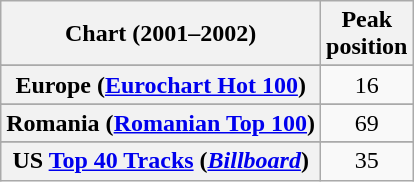<table class="wikitable sortable plainrowheaders" style="text-align:center">
<tr>
<th>Chart (2001–2002)</th>
<th>Peak<br>position</th>
</tr>
<tr>
</tr>
<tr>
</tr>
<tr>
</tr>
<tr>
</tr>
<tr>
</tr>
<tr>
<th scope="row">Europe (<a href='#'>Eurochart Hot 100</a>)</th>
<td>16</td>
</tr>
<tr>
</tr>
<tr>
</tr>
<tr>
</tr>
<tr>
</tr>
<tr>
</tr>
<tr>
</tr>
<tr>
</tr>
<tr>
</tr>
<tr>
<th scope="row">Romania (<a href='#'>Romanian Top 100</a>)</th>
<td>69</td>
</tr>
<tr>
</tr>
<tr>
</tr>
<tr>
</tr>
<tr>
</tr>
<tr>
</tr>
<tr>
</tr>
<tr>
</tr>
<tr>
</tr>
<tr>
</tr>
<tr>
</tr>
<tr>
<th scope="row">US <a href='#'>Top 40 Tracks</a> (<em><a href='#'>Billboard</a></em>)</th>
<td>35</td>
</tr>
</table>
